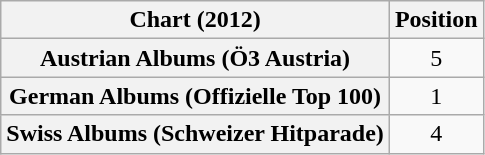<table class="wikitable sortable plainrowheaders" style="text-align:center">
<tr>
<th scope="col">Chart (2012)</th>
<th scope="col">Position</th>
</tr>
<tr>
<th scope="row">Austrian Albums (Ö3 Austria)</th>
<td>5</td>
</tr>
<tr>
<th scope="row">German Albums (Offizielle Top 100)</th>
<td>1</td>
</tr>
<tr>
<th scope="row">Swiss Albums (Schweizer Hitparade)</th>
<td>4</td>
</tr>
</table>
